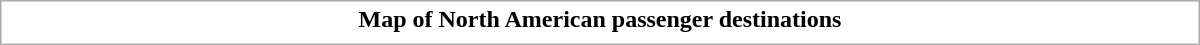<table class="collapsible uncollapsed" style="border:1px #aaa solid; width:50em; margin:0.2em auto">
<tr>
<th>Map of North American passenger destinations</th>
</tr>
<tr>
<td></td>
</tr>
</table>
